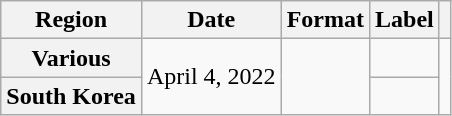<table class="wikitable plainrowheaders">
<tr>
<th scope="col">Region</th>
<th scope="col">Date</th>
<th scope="col">Format</th>
<th scope="col">Label</th>
<th scope="col"></th>
</tr>
<tr>
<th scope="row">Various</th>
<td rowspan="2">April 4, 2022</td>
<td rowspan="2"></td>
<td></td>
<td rowspan="2" style="text-align:center"></td>
</tr>
<tr>
<th scope="row">South Korea</th>
<td></td>
</tr>
</table>
